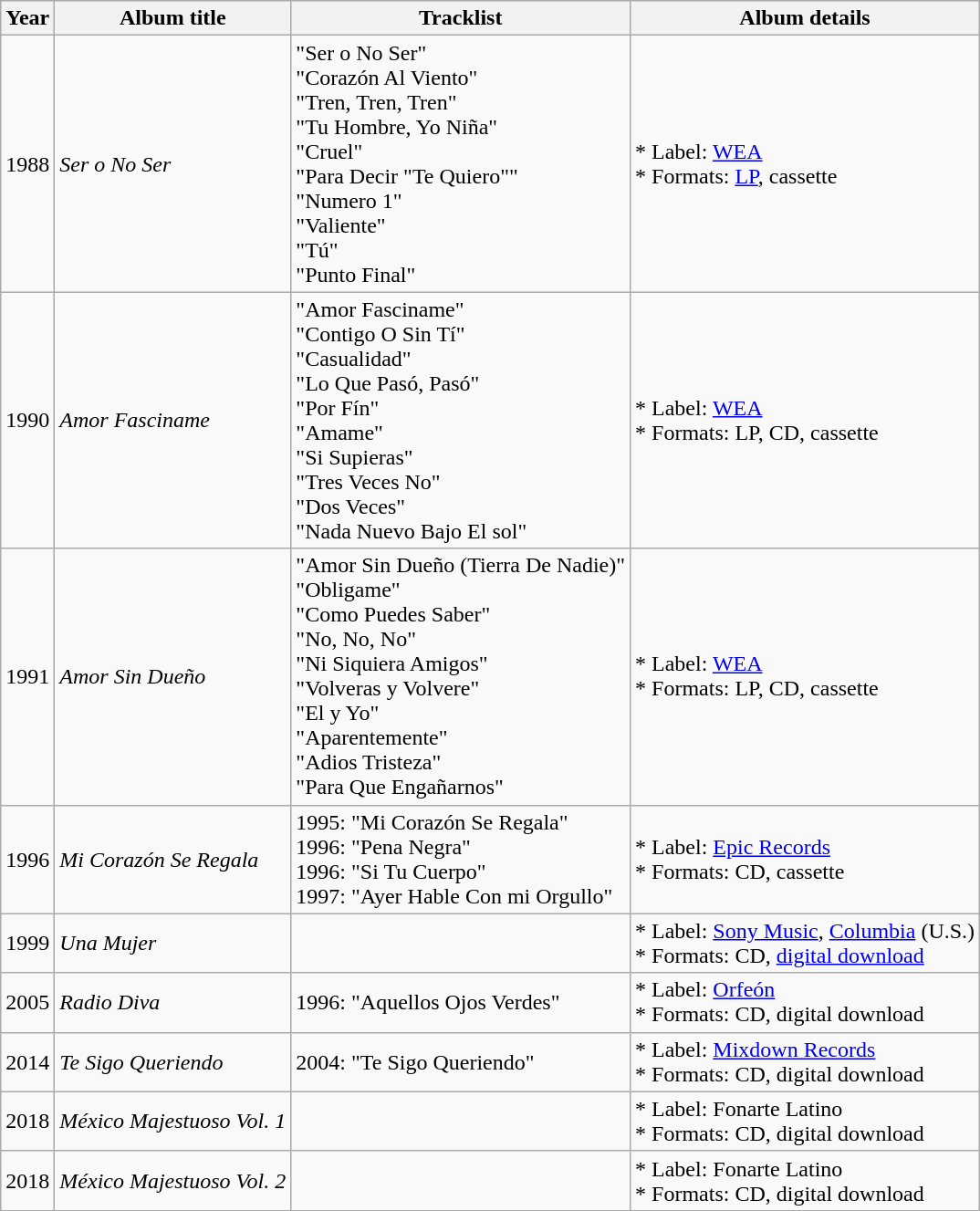<table class="wikitable">
<tr>
<th>Year</th>
<th><strong>Album title</strong></th>
<th><strong>Tracklist</strong></th>
<th>Album details</th>
</tr>
<tr>
<td>1988</td>
<td><em>Ser o No Ser</em></td>
<td>"Ser o No Ser" <br> "Corazón Al Viento" <br> "Tren, Tren, Tren" <br> "Tu Hombre, Yo Niña" <br> "Cruel" <br> "Para Decir "Te Quiero"" <br> "Numero 1" <br> "Valiente" <br> "Tú" <br> "Punto Final"</td>
<td>* Label: <a href='#'>WEA</a> <br> * Formats:   <a href='#'>LP</a>, cassette</td>
</tr>
<tr>
<td>1990</td>
<td><em>Amor Fasciname</em></td>
<td>"Amor Fasciname" <br> "Contigo O Sin Tí" <br> "Casualidad" <br> "Lo Que Pasó, Pasó" <br> "Por Fín" <br> "Amame" <br> "Si Supieras" <br> "Tres Veces No" <br> "Dos Veces" <br> "Nada Nuevo Bajo El sol"</td>
<td>* Label: <a href='#'>WEA</a> <br> * Formats: LP, CD, cassette</td>
</tr>
<tr>
<td>1991</td>
<td><em>Amor Sin Dueño</em></td>
<td>"Amor Sin Dueño (Tierra De Nadie)" <br> "Obligame" <br> "Como Puedes Saber" <br> "No, No, No" <br> "Ni Siquiera Amigos" <br> "Volveras y Volvere" <br> "El y Yo" <br> "Aparentemente" <br> "Adios Tristeza" <br> "Para Que Engañarnos"</td>
<td>* Label: <a href='#'>WEA</a>  <br> * Formats: LP, CD, cassette</td>
</tr>
<tr>
<td>1996</td>
<td><em>Mi Corazón Se Regala</em></td>
<td>1995: "Mi Corazón Se Regala"  <br> 1996: "Pena Negra" <br> 1996: "Si Tu Cuerpo"<br> 1997: "Ayer Hable Con mi Orgullo"</td>
<td>* Label: <a href='#'>Epic Records</a> <br> * Formats: CD, cassette</td>
</tr>
<tr>
<td>1999</td>
<td><em>Una  Mujer</em></td>
<td></td>
<td>* Label: <a href='#'>Sony Music</a>, <a href='#'>Columbia</a> (U.S.) <br> * Formats: CD, <a href='#'>digital download</a></td>
</tr>
<tr>
<td>2005</td>
<td><em>Radio Diva</em></td>
<td>1996: "Aquellos Ojos Verdes"</td>
<td>* Label: <a href='#'>Orfeón</a>  <br> * Formats: CD,  digital download</td>
</tr>
<tr>
<td>2014</td>
<td><em>Te Sigo Queriendo</em></td>
<td>2004: "Te Sigo Queriendo"</td>
<td>* Label: <a href='#'>Mixdown Records</a>  <br> * Formats: CD,  digital download</td>
</tr>
<tr>
<td>2018</td>
<td><em>México Majestuoso Vol. 1</em></td>
<td></td>
<td>* Label: Fonarte Latino  <br> * Formats: CD,  digital download</td>
</tr>
<tr>
<td>2018</td>
<td><em>México Majestuoso Vol. 2</em></td>
<td></td>
<td>* Label: Fonarte Latino  <br> * Formats: CD,  digital download</td>
</tr>
<tr>
</tr>
</table>
